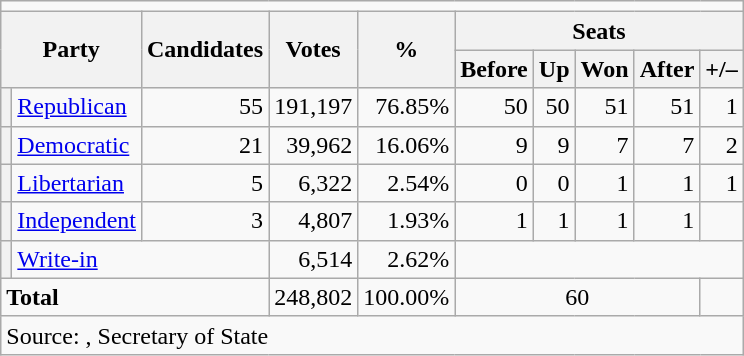<table class="wikitable">
<tr>
<td colspan=15 align=center></td>
</tr>
<tr>
<th rowspan="2" colspan="2">Party</th>
<th rowspan="2">Candidates</th>
<th rowspan="2">Votes</th>
<th rowspan="2">%</th>
<th colspan="5">Seats</th>
</tr>
<tr>
<th>Before</th>
<th>Up</th>
<th>Won</th>
<th>After</th>
<th>+/–</th>
</tr>
<tr>
<th></th>
<td><a href='#'>Republican</a></td>
<td align="right">55</td>
<td align="right">191,197</td>
<td align="right">76.85%</td>
<td align="right">50</td>
<td align="right">50</td>
<td align="right">51</td>
<td align="right">51</td>
<td align="right"> 1</td>
</tr>
<tr>
<th></th>
<td><a href='#'>Democratic</a></td>
<td align="right">21</td>
<td align="right">39,962</td>
<td align="right">16.06%</td>
<td align="right">9</td>
<td align="right">9</td>
<td align="right">7</td>
<td align="right">7</td>
<td align="right"> 2</td>
</tr>
<tr>
<th></th>
<td><a href='#'>Libertarian</a></td>
<td align="right">5</td>
<td align="right">6,322</td>
<td align="right">2.54%</td>
<td align="right">0</td>
<td align="right">0</td>
<td align="right">1</td>
<td align="right">1</td>
<td align="right"> 1</td>
</tr>
<tr>
<th></th>
<td><a href='#'>Independent</a></td>
<td align="right">3</td>
<td align="right">4,807</td>
<td align="right">1.93%</td>
<td align="right">1</td>
<td align="right">1</td>
<td align="right">1</td>
<td align="right">1</td>
<td align="right"></td>
</tr>
<tr>
<th></th>
<td colspan="2"><a href='#'>Write-in</a></td>
<td align="right">6,514</td>
<td align="right">2.62%</td>
<td colspan="5" align="right"></td>
</tr>
<tr>
<td colspan="3" align="left"><strong>Total</strong></td>
<td align="right">248,802</td>
<td align="right">100.00%</td>
<td colspan="4" align="center">60</td>
<td align="right"></td>
</tr>
<tr>
<td colspan="10">Source: , Secretary of State</td>
</tr>
</table>
